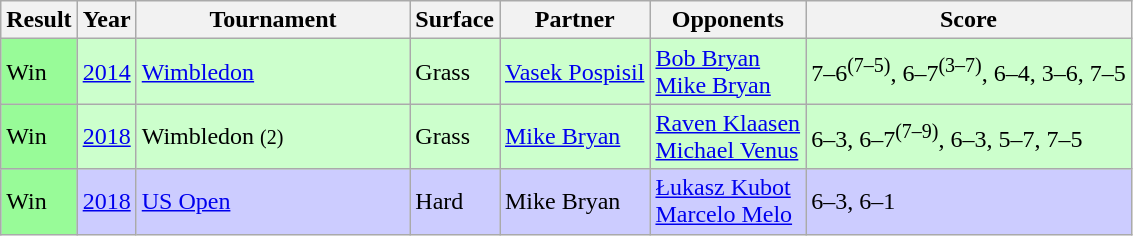<table class="sortable wikitable">
<tr>
<th>Result</th>
<th>Year</th>
<th width=175>Tournament</th>
<th>Surface</th>
<th>Partner</th>
<th>Opponents</th>
<th class=unsortable>Score</th>
</tr>
<tr style=background:#cfc>
<td bgcolor=98FB98>Win</td>
<td><a href='#'>2014</a></td>
<td><a href='#'>Wimbledon</a></td>
<td>Grass</td>
<td> <a href='#'>Vasek Pospisil</a></td>
<td> <a href='#'>Bob Bryan</a><br> <a href='#'>Mike Bryan</a></td>
<td>7–6<sup>(7–5)</sup>, 6–7<sup>(3–7)</sup>, 6–4, 3–6, 7–5</td>
</tr>
<tr style=background:#cfc>
<td bgcolor=98FB98>Win</td>
<td><a href='#'>2018</a></td>
<td>Wimbledon <small>(2)</small></td>
<td>Grass</td>
<td> <a href='#'>Mike Bryan</a></td>
<td> <a href='#'>Raven Klaasen</a><br> <a href='#'>Michael Venus</a></td>
<td>6–3, 6–7<sup>(7–9)</sup>, 6–3, 5–7, 7–5</td>
</tr>
<tr style=background:#ccccff>
<td bgcolor=98FB98>Win</td>
<td><a href='#'>2018</a></td>
<td><a href='#'>US Open</a></td>
<td>Hard</td>
<td> Mike Bryan</td>
<td> <a href='#'>Łukasz Kubot</a><br> <a href='#'>Marcelo Melo</a></td>
<td>6–3, 6–1</td>
</tr>
</table>
